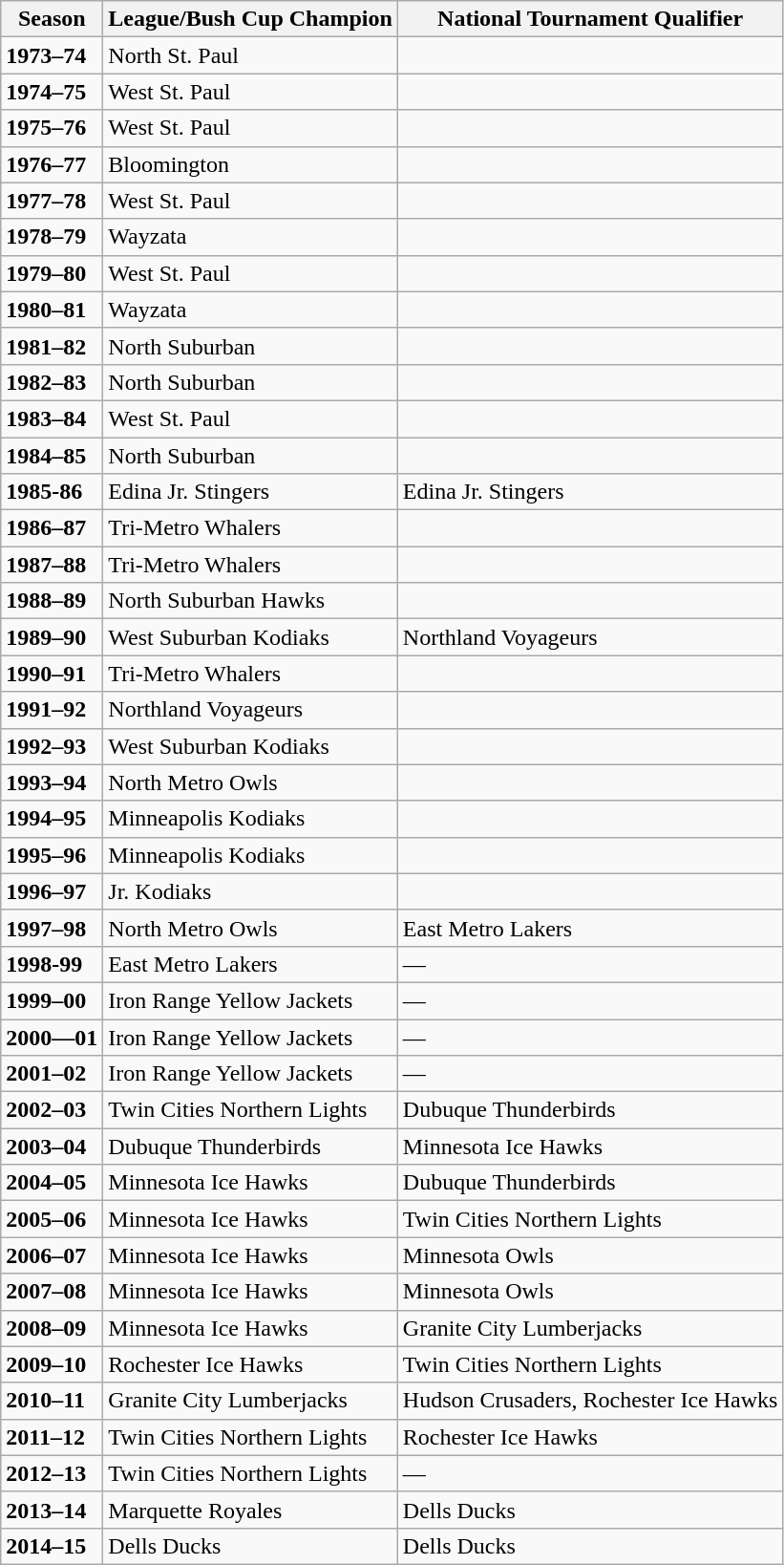<table class="wikitable">
<tr>
<th>Season</th>
<th>League/Bush Cup Champion</th>
<th>National Tournament Qualifier</th>
</tr>
<tr>
<td><strong>1973–74</strong></td>
<td>North St. Paul</td>
<td></td>
</tr>
<tr>
<td><strong>1974–75</strong></td>
<td>West St. Paul</td>
<td></td>
</tr>
<tr>
<td><strong>1975–76</strong></td>
<td>West St. Paul</td>
<td></td>
</tr>
<tr>
<td><strong>1976–77</strong></td>
<td>Bloomington</td>
<td></td>
</tr>
<tr>
<td><strong>1977–78</strong></td>
<td>West St. Paul</td>
<td></td>
</tr>
<tr>
<td><strong>1978–79</strong></td>
<td>Wayzata</td>
<td></td>
</tr>
<tr>
<td><strong>1979–80</strong></td>
<td>West St. Paul</td>
<td></td>
</tr>
<tr>
<td><strong>1980–81</strong></td>
<td>Wayzata</td>
<td></td>
</tr>
<tr>
<td><strong>1981–82</strong></td>
<td>North Suburban</td>
<td></td>
</tr>
<tr>
<td><strong>1982–83</strong></td>
<td>North Suburban</td>
<td></td>
</tr>
<tr>
<td><strong>1983–84</strong></td>
<td>West St. Paul</td>
<td></td>
</tr>
<tr>
<td><strong>1984–85</strong></td>
<td>North Suburban</td>
<td></td>
</tr>
<tr>
<td><strong>1985-86</strong></td>
<td>Edina Jr. Stingers</td>
<td>Edina Jr. Stingers</td>
</tr>
<tr>
<td><strong>1986–87</strong></td>
<td>Tri-Metro Whalers</td>
<td></td>
</tr>
<tr>
<td><strong>1987–88</strong></td>
<td>Tri-Metro Whalers</td>
<td></td>
</tr>
<tr>
<td><strong>1988–89</strong></td>
<td>North Suburban Hawks</td>
<td></td>
</tr>
<tr>
<td><strong>1989–90</strong></td>
<td>West Suburban Kodiaks</td>
<td>Northland Voyageurs</td>
</tr>
<tr>
<td><strong>1990–91</strong></td>
<td>Tri-Metro Whalers</td>
<td></td>
</tr>
<tr>
<td><strong>1991–92</strong></td>
<td>Northland Voyageurs</td>
<td></td>
</tr>
<tr>
<td><strong>1992–93</strong></td>
<td>West Suburban Kodiaks</td>
<td></td>
</tr>
<tr>
<td><strong>1993–94</strong></td>
<td>North Metro Owls</td>
<td></td>
</tr>
<tr>
<td><strong>1994–95</strong></td>
<td>Minneapolis Kodiaks</td>
<td></td>
</tr>
<tr>
<td><strong>1995–96</strong></td>
<td>Minneapolis Kodiaks</td>
<td></td>
</tr>
<tr>
<td><strong>1996–97</strong></td>
<td>Jr. Kodiaks</td>
<td></td>
</tr>
<tr>
<td><strong>1997–98</strong></td>
<td>North Metro Owls</td>
<td>East Metro Lakers</td>
</tr>
<tr>
<td><strong>1998-99</strong></td>
<td>East Metro Lakers</td>
<td>—</td>
</tr>
<tr>
<td><strong>1999–00</strong></td>
<td>Iron Range Yellow Jackets</td>
<td>—</td>
</tr>
<tr>
<td><strong>2000—01</strong></td>
<td>Iron Range Yellow Jackets</td>
<td>—</td>
</tr>
<tr>
<td><strong>2001–02</strong></td>
<td>Iron Range Yellow Jackets</td>
<td>—</td>
</tr>
<tr>
<td><strong>2002–03</strong></td>
<td>Twin Cities Northern Lights</td>
<td>Dubuque Thunderbirds</td>
</tr>
<tr>
<td><strong>2003–04</strong></td>
<td>Dubuque Thunderbirds</td>
<td>Minnesota Ice Hawks</td>
</tr>
<tr>
<td><strong>2004–05</strong></td>
<td>Minnesota Ice Hawks</td>
<td>Dubuque Thunderbirds</td>
</tr>
<tr>
<td><strong>2005–06</strong></td>
<td>Minnesota Ice Hawks</td>
<td>Twin Cities Northern Lights</td>
</tr>
<tr>
<td><strong>2006–07</strong></td>
<td>Minnesota Ice Hawks</td>
<td>Minnesota Owls</td>
</tr>
<tr>
<td><strong>2007–08</strong></td>
<td>Minnesota Ice Hawks</td>
<td>Minnesota Owls</td>
</tr>
<tr>
<td><strong>2008–09</strong></td>
<td>Minnesota Ice Hawks</td>
<td>Granite City Lumberjacks</td>
</tr>
<tr>
<td><strong>2009–10</strong></td>
<td>Rochester Ice Hawks</td>
<td>Twin Cities Northern Lights</td>
</tr>
<tr>
<td><strong>2010–11</strong></td>
<td>Granite City Lumberjacks</td>
<td>Hudson Crusaders, Rochester Ice Hawks</td>
</tr>
<tr>
<td><strong>2011–12</strong></td>
<td>Twin Cities Northern Lights</td>
<td>Rochester Ice Hawks</td>
</tr>
<tr>
<td><strong>2012–13</strong></td>
<td>Twin Cities Northern Lights</td>
<td>—</td>
</tr>
<tr>
<td><strong>2013–14</strong></td>
<td>Marquette Royales</td>
<td>Dells Ducks</td>
</tr>
<tr>
<td><strong>2014–15</strong></td>
<td>Dells Ducks</td>
<td>Dells Ducks</td>
</tr>
</table>
